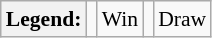<table class="wikitable" style="font-size:90%;">
<tr>
<th>Legend:</th>
<td></td>
<td>Win</td>
<td></td>
<td>Draw</td>
</tr>
</table>
